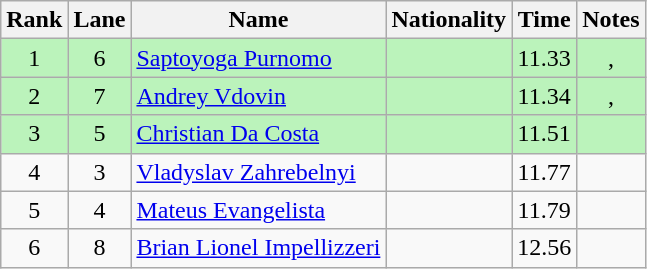<table class="wikitable sortable" style="text-align:center">
<tr>
<th>Rank</th>
<th>Lane</th>
<th>Name</th>
<th>Nationality</th>
<th>Time</th>
<th>Notes</th>
</tr>
<tr bgcolor=bbf3bb>
<td>1</td>
<td>6</td>
<td align="left"><a href='#'>Saptoyoga Purnomo</a></td>
<td align="left"></td>
<td>11.33</td>
<td>, </td>
</tr>
<tr bgcolor=bbf3bb>
<td>2</td>
<td>7</td>
<td align="left"><a href='#'>Andrey Vdovin</a></td>
<td align="left"></td>
<td>11.34</td>
<td>, </td>
</tr>
<tr bgcolor=bbf3bb>
<td>3</td>
<td>5</td>
<td align="left"><a href='#'>Christian Da Costa</a></td>
<td align="left"></td>
<td>11.51</td>
<td></td>
</tr>
<tr>
<td>4</td>
<td>3</td>
<td align="left"><a href='#'>Vladyslav Zahrebelnyi</a></td>
<td align="left"></td>
<td>11.77</td>
<td></td>
</tr>
<tr>
<td>5</td>
<td>4</td>
<td align="left"><a href='#'>Mateus Evangelista</a></td>
<td align="left"></td>
<td>11.79</td>
<td></td>
</tr>
<tr>
<td>6</td>
<td>8</td>
<td align="left"><a href='#'>Brian Lionel Impellizzeri</a></td>
<td align="left"></td>
<td>12.56</td>
<td></td>
</tr>
</table>
